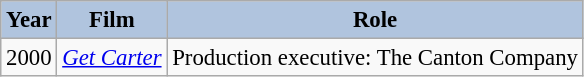<table class="wikitable" style="font-size:95%;">
<tr>
<th style="background:#B0C4DE;">Year</th>
<th style="background:#B0C4DE;">Film</th>
<th style="background:#B0C4DE;">Role</th>
</tr>
<tr>
<td>2000</td>
<td><em><a href='#'>Get Carter</a></em></td>
<td>Production executive: The Canton Company</td>
</tr>
</table>
